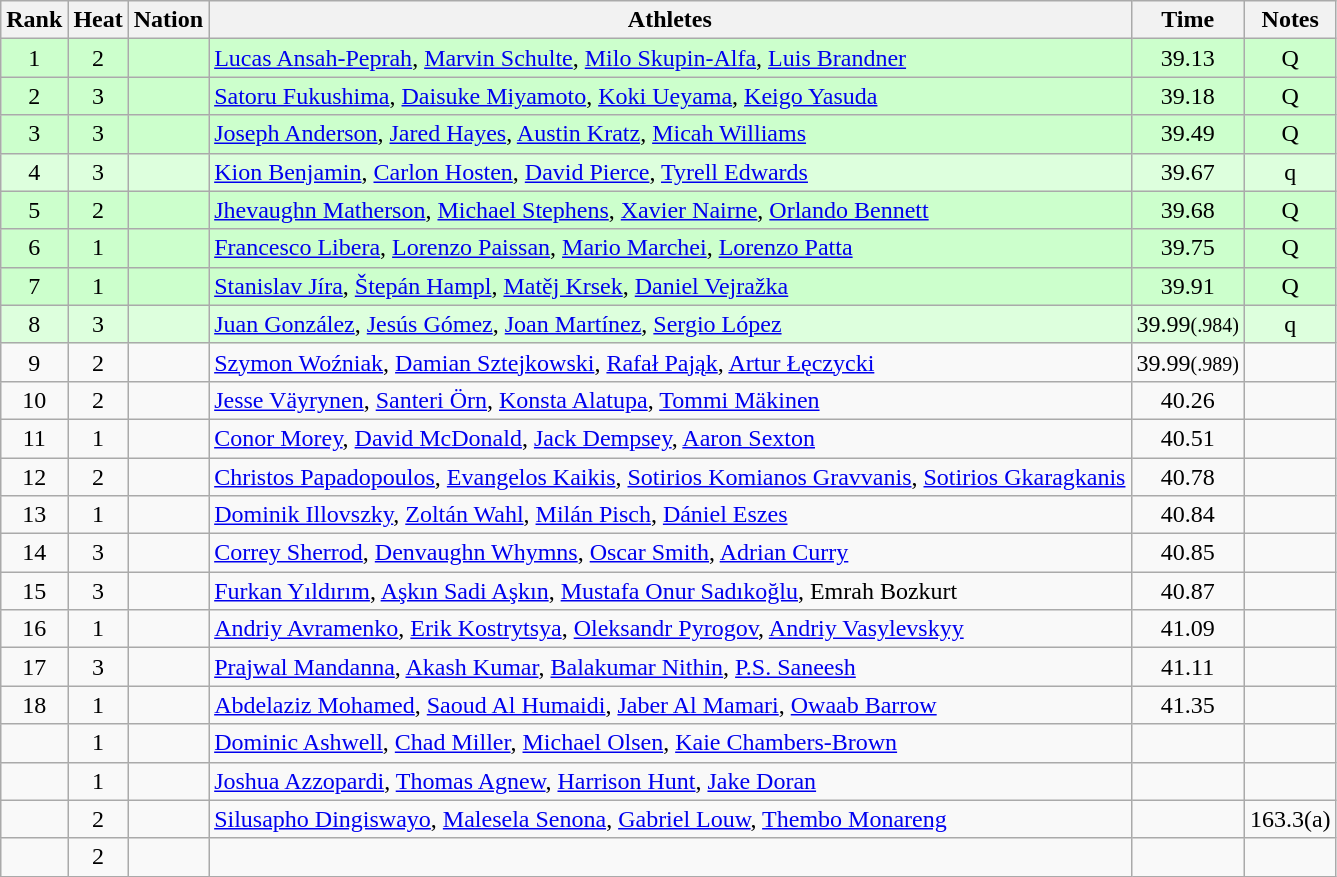<table class="wikitable sortable" style="text-align:center">
<tr>
<th>Rank</th>
<th>Heat</th>
<th>Nation</th>
<th>Athletes</th>
<th>Time</th>
<th>Notes</th>
</tr>
<tr bgcolor=ccffcc>
<td>1</td>
<td>2</td>
<td align=left></td>
<td align=left><a href='#'>Lucas Ansah-Peprah</a>, <a href='#'>Marvin Schulte</a>, <a href='#'>Milo Skupin-Alfa</a>, <a href='#'>Luis Brandner</a></td>
<td>39.13</td>
<td>Q</td>
</tr>
<tr bgcolor=ccffcc>
<td>2</td>
<td>3</td>
<td align=left></td>
<td align=left><a href='#'>Satoru Fukushima</a>, <a href='#'>Daisuke Miyamoto</a>, <a href='#'>Koki Ueyama</a>, <a href='#'>Keigo Yasuda</a></td>
<td>39.18</td>
<td>Q</td>
</tr>
<tr bgcolor=ccffcc>
<td>3</td>
<td>3</td>
<td align=left></td>
<td align=left><a href='#'>Joseph Anderson</a>, <a href='#'>Jared Hayes</a>, <a href='#'>Austin Kratz</a>, <a href='#'>Micah Williams</a></td>
<td>39.49</td>
<td>Q</td>
</tr>
<tr bgcolor=ddffdd>
<td>4</td>
<td>3</td>
<td align=left></td>
<td align=left><a href='#'>Kion Benjamin</a>, <a href='#'>Carlon Hosten</a>, <a href='#'>David Pierce</a>, <a href='#'>Tyrell Edwards</a></td>
<td>39.67</td>
<td>q</td>
</tr>
<tr bgcolor=ccffcc>
<td>5</td>
<td>2</td>
<td align=left></td>
<td align=left><a href='#'>Jhevaughn Matherson</a>, <a href='#'>Michael Stephens</a>, <a href='#'>Xavier Nairne</a>, <a href='#'>Orlando Bennett</a></td>
<td>39.68</td>
<td>Q</td>
</tr>
<tr bgcolor=ccffcc>
<td>6</td>
<td>1</td>
<td align=left></td>
<td align=left><a href='#'>Francesco Libera</a>, <a href='#'>Lorenzo Paissan</a>, <a href='#'>Mario Marchei</a>, <a href='#'>Lorenzo Patta</a></td>
<td>39.75</td>
<td>Q</td>
</tr>
<tr bgcolor=ccffcc>
<td>7</td>
<td>1</td>
<td align=left></td>
<td align=left><a href='#'>Stanislav Jíra</a>, <a href='#'>Štepán Hampl</a>, <a href='#'>Matěj Krsek</a>, <a href='#'>Daniel Vejražka</a></td>
<td>39.91</td>
<td>Q</td>
</tr>
<tr bgcolor=ddffdd>
<td>8</td>
<td>3</td>
<td align=left></td>
<td align=left><a href='#'>Juan González</a>, <a href='#'>Jesús Gómez</a>, <a href='#'>Joan Martínez</a>, <a href='#'>Sergio López</a></td>
<td>39.99<small>(.984)</small></td>
<td>q</td>
</tr>
<tr>
<td>9</td>
<td>2</td>
<td align=left></td>
<td align=left><a href='#'>Szymon Woźniak</a>, <a href='#'>Damian Sztejkowski</a>, <a href='#'>Rafał Pająk</a>, <a href='#'>Artur Łęczycki</a></td>
<td>39.99<small>(.989)</small></td>
<td></td>
</tr>
<tr>
<td>10</td>
<td>2</td>
<td align=left></td>
<td align=left><a href='#'>Jesse Väyrynen</a>, <a href='#'>Santeri Örn</a>, <a href='#'>Konsta Alatupa</a>, <a href='#'>Tommi Mäkinen</a></td>
<td>40.26</td>
<td></td>
</tr>
<tr>
<td>11</td>
<td>1</td>
<td align=left></td>
<td align=left><a href='#'>Conor Morey</a>, <a href='#'>David McDonald</a>, <a href='#'>Jack Dempsey</a>, <a href='#'>Aaron Sexton</a></td>
<td>40.51</td>
<td></td>
</tr>
<tr>
<td>12</td>
<td>2</td>
<td align=left></td>
<td align=left><a href='#'>Christos Papadopoulos</a>, <a href='#'>Evangelos Kaikis</a>, <a href='#'>Sotirios Komianos Gravvanis</a>, <a href='#'>Sotirios Gkaragkanis</a></td>
<td>40.78</td>
<td></td>
</tr>
<tr>
<td>13</td>
<td>1</td>
<td align=left></td>
<td align=left><a href='#'>Dominik Illovszky</a>, <a href='#'>Zoltán Wahl</a>, <a href='#'>Milán Pisch</a>, <a href='#'>Dániel Eszes</a></td>
<td>40.84</td>
<td></td>
</tr>
<tr>
<td>14</td>
<td>3</td>
<td align=left></td>
<td align=left><a href='#'>Correy Sherrod</a>, <a href='#'>Denvaughn Whymns</a>, <a href='#'>Oscar Smith</a>, <a href='#'>Adrian Curry</a></td>
<td>40.85</td>
<td></td>
</tr>
<tr>
<td>15</td>
<td>3</td>
<td align=left></td>
<td align=left><a href='#'>Furkan Yıldırım</a>, <a href='#'>Aşkın Sadi Aşkın</a>, <a href='#'>Mustafa Onur Sadıkoğlu</a>, Emrah Bozkurt</td>
<td>40.87</td>
<td></td>
</tr>
<tr>
<td>16</td>
<td>1</td>
<td align=left></td>
<td align=left><a href='#'>Andriy Avramenko</a>, <a href='#'>Erik Kostrytsya</a>, <a href='#'>Oleksandr Pyrogov</a>, <a href='#'>Andriy Vasylevskyy</a></td>
<td>41.09</td>
<td></td>
</tr>
<tr>
<td>17</td>
<td>3</td>
<td align=left></td>
<td align=left><a href='#'>Prajwal Mandanna</a>, <a href='#'>Akash Kumar</a>, <a href='#'>Balakumar Nithin</a>, <a href='#'>P.S. Saneesh</a></td>
<td>41.11</td>
<td></td>
</tr>
<tr>
<td>18</td>
<td>1</td>
<td align=left></td>
<td align=left><a href='#'>Abdelaziz Mohamed</a>, <a href='#'>Saoud Al Humaidi</a>, <a href='#'>Jaber Al Mamari</a>, <a href='#'>Owaab Barrow</a></td>
<td>41.35</td>
<td></td>
</tr>
<tr>
<td></td>
<td>1</td>
<td align=left></td>
<td align=left><a href='#'>Dominic Ashwell</a>, <a href='#'>Chad Miller</a>, <a href='#'>Michael Olsen</a>, <a href='#'>Kaie Chambers-Brown</a></td>
<td></td>
<td></td>
</tr>
<tr>
<td></td>
<td>1</td>
<td align=left></td>
<td align=left><a href='#'>Joshua Azzopardi</a>, <a href='#'>Thomas Agnew</a>, <a href='#'>Harrison Hunt</a>, <a href='#'>Jake Doran</a></td>
<td></td>
<td></td>
</tr>
<tr>
<td></td>
<td>2</td>
<td align=left></td>
<td align=left><a href='#'>Silusapho Dingiswayo</a>, <a href='#'>Malesela Senona</a>, <a href='#'>Gabriel Louw</a>, <a href='#'>Thembo Monareng</a></td>
<td></td>
<td>163.3(a)</td>
</tr>
<tr>
<td></td>
<td>2</td>
<td align=left></td>
<td align=left></td>
<td></td>
<td></td>
</tr>
</table>
